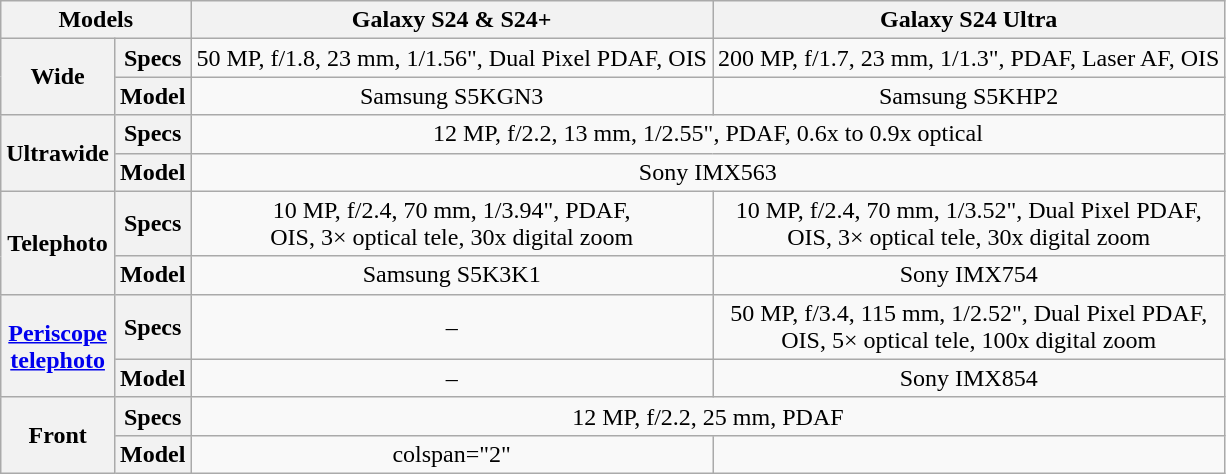<table class="wikitable" style="text-align:center">
<tr>
<th colspan="2">Models</th>
<th>Galaxy S24 & S24+</th>
<th>Galaxy S24 Ultra</th>
</tr>
<tr>
<th rowspan="2">Wide</th>
<th>Specs</th>
<td>50 MP, f/1.8, 23 mm, 1/1.56", Dual Pixel PDAF, OIS</td>
<td>200 MP, f/1.7, 23 mm, 1/1.3", PDAF, Laser AF, OIS</td>
</tr>
<tr>
<th>Model</th>
<td>Samsung S5KGN3</td>
<td>Samsung S5KHP2</td>
</tr>
<tr>
<th rowspan="2">Ultrawide</th>
<th>Specs</th>
<td colspan="2">12 MP, f/2.2, 13 mm, 1/2.55", PDAF, 0.6x to 0.9x optical</td>
</tr>
<tr>
<th>Model</th>
<td colspan="2">Sony IMX563</td>
</tr>
<tr>
<th rowspan="2">Telephoto</th>
<th>Specs</th>
<td>10 MP, f/2.4, 70 mm, 1/3.94", PDAF,<br>OIS, 3× optical tele, 30x digital zoom</td>
<td>10 MP, f/2.4, 70 mm, 1/3.52", Dual Pixel PDAF,<br>OIS, 3× optical tele, 30x digital zoom</td>
</tr>
<tr>
<th>Model</th>
<td>Samsung S5K3K1</td>
<td>Sony IMX754</td>
</tr>
<tr>
<th rowspan="2"><a href='#'>Periscope<br>telephoto</a></th>
<th>Specs</th>
<td>–</td>
<td>50 MP, f/3.4, 115 mm, 1/2.52", Dual Pixel PDAF,<br>OIS, 5× optical tele, 100x digital zoom</td>
</tr>
<tr>
<th>Model</th>
<td>–</td>
<td>Sony IMX854</td>
</tr>
<tr>
<th rowspan="2">Front</th>
<th>Specs</th>
<td colspan="2">12 MP, f/2.2, 25 mm, PDAF</td>
</tr>
<tr>
<th>Model</th>
<td>colspan="2" </td>
</tr>
</table>
